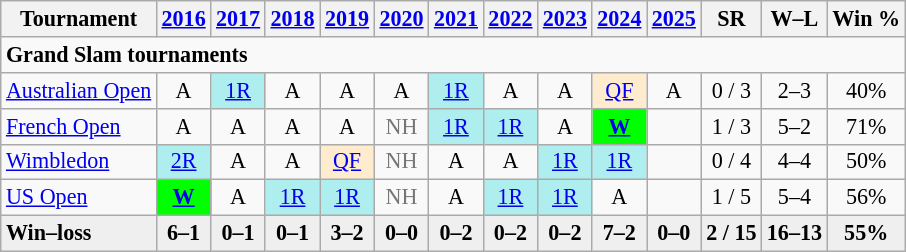<table class="wikitable nowrap" style="text-align:center; font-size:92%">
<tr>
<th>Tournament</th>
<th><a href='#'>2016</a></th>
<th><a href='#'>2017</a></th>
<th><a href='#'>2018</a></th>
<th><a href='#'>2019</a></th>
<th><a href='#'>2020</a></th>
<th><a href='#'>2021</a></th>
<th><a href='#'>2022</a></th>
<th><a href='#'>2023</a></th>
<th><a href='#'>2024</a></th>
<th><a href='#'>2025</a></th>
<th>SR</th>
<th>W–L</th>
<th>Win %</th>
</tr>
<tr>
<td colspan=14 align="left"><strong>Grand Slam tournaments</strong></td>
</tr>
<tr>
<td align=left><a href='#'>Australian Open</a></td>
<td>A</td>
<td bgcolor=afeeee><a href='#'>1R</a></td>
<td>A</td>
<td>A</td>
<td>A</td>
<td bgcolor=afeeee><a href='#'>1R</a></td>
<td>A</td>
<td>A</td>
<td bgcolor=ffebcd><a href='#'>QF</a></td>
<td>A</td>
<td>0 / 3</td>
<td>2–3</td>
<td>40%</td>
</tr>
<tr>
<td align=left><a href='#'>French Open</a></td>
<td>A</td>
<td>A</td>
<td>A</td>
<td>A</td>
<td style=color:#767676>NH</td>
<td bgcolor=afeeee><a href='#'>1R</a></td>
<td bgcolor=afeeee><a href='#'>1R</a></td>
<td>A</td>
<td bgcolor=lime><a href='#'><strong>W</strong></a></td>
<td></td>
<td>1 / 3</td>
<td>5–2</td>
<td>71%</td>
</tr>
<tr>
<td align=left><a href='#'>Wimbledon</a></td>
<td bgcolor=afeeee><a href='#'>2R</a></td>
<td>A</td>
<td>A</td>
<td bgcolor=ffebcd><a href='#'>QF</a></td>
<td style=color:#767676>NH</td>
<td>A</td>
<td>A</td>
<td bgcolor=afeeee><a href='#'>1R</a></td>
<td bgcolor=afeeee><a href='#'>1R</a></td>
<td></td>
<td>0 / 4</td>
<td>4–4</td>
<td>50%</td>
</tr>
<tr>
<td align=left><a href='#'>US Open</a></td>
<td bgcolor=lime><a href='#'><strong>W</strong></a></td>
<td>A</td>
<td bgcolor=afeeee><a href='#'>1R</a></td>
<td bgcolor=afeeee><a href='#'>1R</a></td>
<td style=color:#767676>NH</td>
<td>A</td>
<td bgcolor=afeeee><a href='#'>1R</a></td>
<td bgcolor=afeeee><a href='#'>1R</a></td>
<td>A</td>
<td></td>
<td>1 / 5</td>
<td>5–4</td>
<td>56%</td>
</tr>
<tr style=font-weight:bold;background:#efefef>
<td align=left>Win–loss</td>
<td>6–1</td>
<td>0–1</td>
<td>0–1</td>
<td>3–2</td>
<td>0–0</td>
<td>0–2</td>
<td>0–2</td>
<td>0–2</td>
<td>7–2</td>
<td>0–0</td>
<td>2 / 15</td>
<td>16–13</td>
<td>55%</td>
</tr>
</table>
